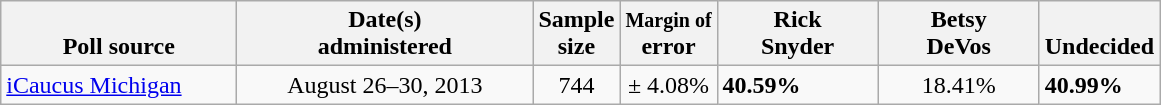<table class="wikitable">
<tr valign= bottom>
<th style="width:150px;">Poll source</th>
<th style="width:190px;">Date(s)<br>administered</th>
<th class=small>Sample<br>size</th>
<th><small>Margin of</small><br>error</th>
<th style="width:100px;">Rick<br>Snyder</th>
<th style="width:100px;">Betsy<br>DeVos</th>
<th style="width:40px;">Undecided</th>
</tr>
<tr>
<td><a href='#'>iCaucus Michigan</a></td>
<td align=center>August 26–30, 2013</td>
<td align=center>744</td>
<td align=center>± 4.08%</td>
<td><strong>40.59%</strong></td>
<td align=center>18.41%</td>
<td><strong>40.99%</strong></td>
</tr>
</table>
